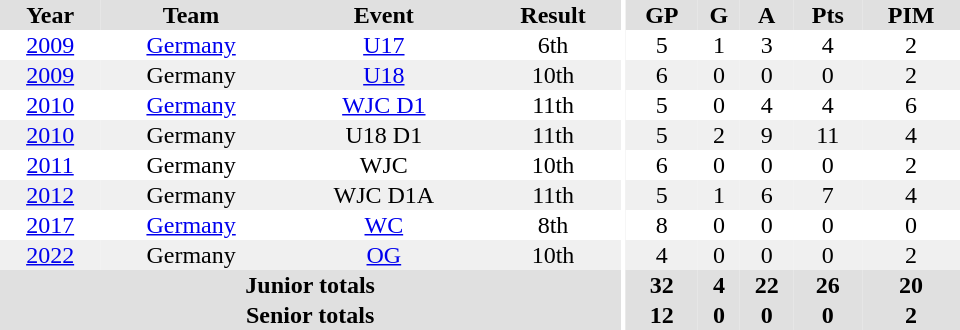<table border="0" cellpadding="1" cellspacing="0" ID="Table3" style="text-align:center; width:40em">
<tr ALIGN="center" bgcolor="#e0e0e0">
<th>Year</th>
<th>Team</th>
<th>Event</th>
<th>Result</th>
<th rowspan="99" bgcolor="#ffffff"></th>
<th>GP</th>
<th>G</th>
<th>A</th>
<th>Pts</th>
<th>PIM</th>
</tr>
<tr>
<td><a href='#'>2009</a></td>
<td><a href='#'>Germany</a></td>
<td><a href='#'>U17</a></td>
<td>6th</td>
<td>5</td>
<td>1</td>
<td>3</td>
<td>4</td>
<td>2</td>
</tr>
<tr bgcolor="#f0f0f0">
<td><a href='#'>2009</a></td>
<td>Germany</td>
<td><a href='#'>U18</a></td>
<td>10th</td>
<td>6</td>
<td>0</td>
<td>0</td>
<td>0</td>
<td>2</td>
</tr>
<tr>
<td><a href='#'>2010</a></td>
<td><a href='#'>Germany</a></td>
<td><a href='#'>WJC D1</a></td>
<td>11th</td>
<td>5</td>
<td>0</td>
<td>4</td>
<td>4</td>
<td>6</td>
</tr>
<tr bgcolor="#f0f0f0">
<td><a href='#'>2010</a></td>
<td>Germany</td>
<td>U18 D1</td>
<td>11th</td>
<td>5</td>
<td>2</td>
<td>9</td>
<td>11</td>
<td>4</td>
</tr>
<tr>
<td><a href='#'>2011</a></td>
<td>Germany</td>
<td>WJC</td>
<td>10th</td>
<td>6</td>
<td>0</td>
<td>0</td>
<td>0</td>
<td>2</td>
</tr>
<tr bgcolor="#f0f0f0">
<td><a href='#'>2012</a></td>
<td>Germany</td>
<td>WJC D1A</td>
<td>11th</td>
<td>5</td>
<td>1</td>
<td>6</td>
<td>7</td>
<td>4</td>
</tr>
<tr>
<td><a href='#'>2017</a></td>
<td><a href='#'>Germany</a></td>
<td><a href='#'>WC</a></td>
<td>8th</td>
<td>8</td>
<td>0</td>
<td>0</td>
<td>0</td>
<td>0</td>
</tr>
<tr bgcolor="#f0f0f0">
<td><a href='#'>2022</a></td>
<td>Germany</td>
<td><a href='#'>OG</a></td>
<td>10th</td>
<td>4</td>
<td>0</td>
<td>0</td>
<td>0</td>
<td>2</td>
</tr>
<tr bgcolor="#e0e0e0">
<th colspan="4">Junior totals</th>
<th>32</th>
<th>4</th>
<th>22</th>
<th>26</th>
<th>20</th>
</tr>
<tr bgcolor="#e0e0e0">
<th colspan="4">Senior totals</th>
<th>12</th>
<th>0</th>
<th>0</th>
<th>0</th>
<th>2</th>
</tr>
</table>
